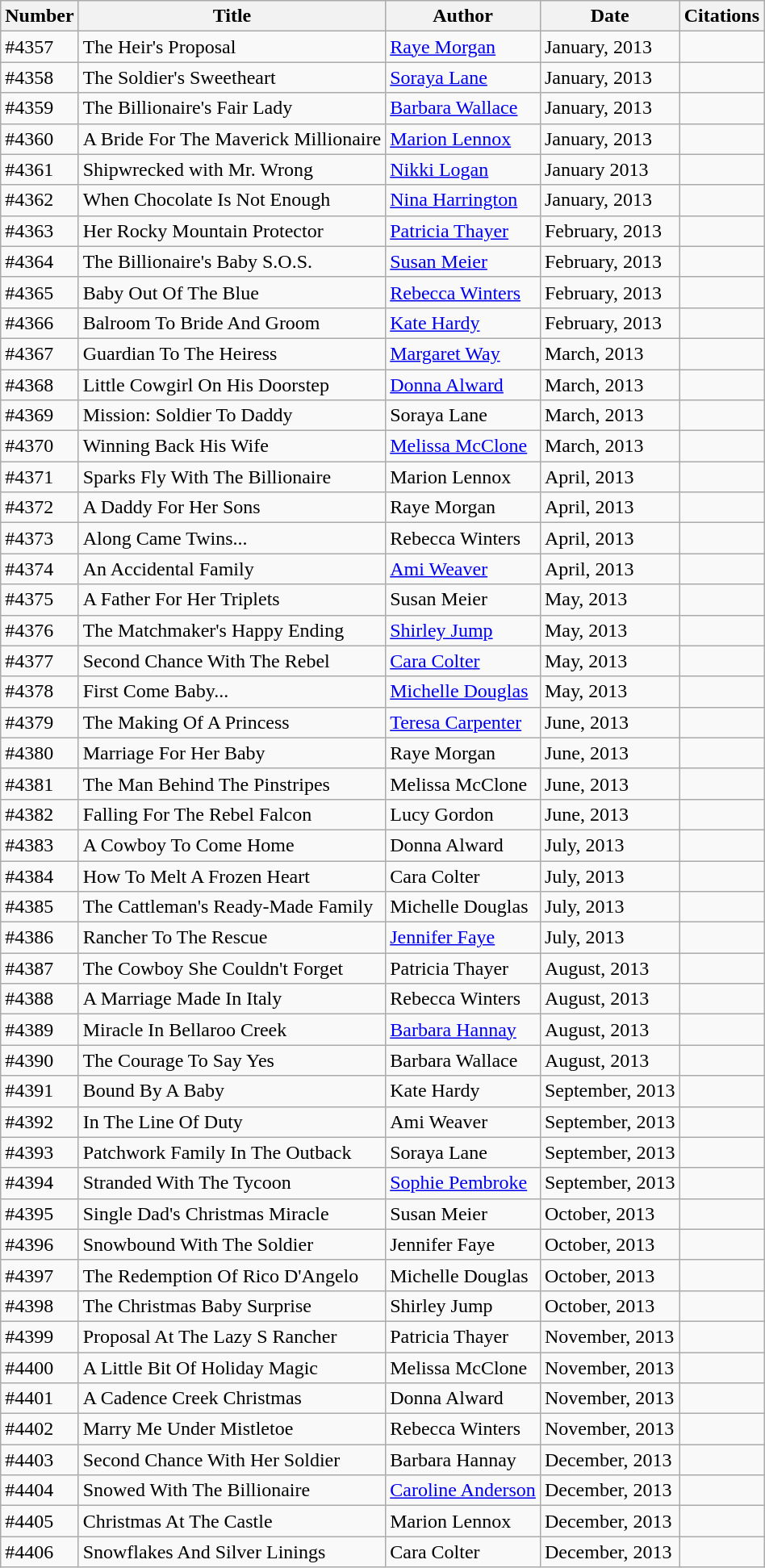<table class="wikitable sortable">
<tr>
<th>Number</th>
<th>Title</th>
<th>Author</th>
<th>Date</th>
<th>Citations</th>
</tr>
<tr>
<td>#4357</td>
<td>The Heir's Proposal</td>
<td><a href='#'>Raye Morgan</a></td>
<td>January, 2013</td>
<td></td>
</tr>
<tr>
<td>#4358</td>
<td>The Soldier's Sweetheart</td>
<td><a href='#'>Soraya Lane</a></td>
<td>January, 2013</td>
<td></td>
</tr>
<tr>
<td>#4359</td>
<td>The Billionaire's Fair Lady</td>
<td><a href='#'>Barbara Wallace</a></td>
<td>January, 2013</td>
<td></td>
</tr>
<tr>
<td>#4360</td>
<td>A Bride For The Maverick Millionaire</td>
<td><a href='#'>Marion Lennox</a></td>
<td>January, 2013</td>
<td></td>
</tr>
<tr>
<td>#4361</td>
<td>Shipwrecked with Mr. Wrong</td>
<td><a href='#'>Nikki Logan</a></td>
<td>January 2013</td>
<td></td>
</tr>
<tr>
<td>#4362</td>
<td>When Chocolate Is Not Enough</td>
<td><a href='#'>Nina Harrington</a></td>
<td>January, 2013</td>
<td></td>
</tr>
<tr>
<td>#4363</td>
<td>Her Rocky Mountain Protector</td>
<td><a href='#'>Patricia Thayer</a></td>
<td>February, 2013</td>
<td></td>
</tr>
<tr>
<td>#4364</td>
<td>The Billionaire's Baby S.O.S.</td>
<td><a href='#'>Susan Meier</a></td>
<td>February, 2013</td>
<td></td>
</tr>
<tr>
<td>#4365</td>
<td>Baby Out Of The Blue</td>
<td><a href='#'>Rebecca Winters</a></td>
<td>February, 2013</td>
<td></td>
</tr>
<tr>
<td>#4366</td>
<td>Balroom To Bride And Groom</td>
<td><a href='#'>Kate Hardy</a></td>
<td>February, 2013</td>
<td></td>
</tr>
<tr>
<td>#4367</td>
<td>Guardian To The Heiress</td>
<td><a href='#'>Margaret Way</a></td>
<td>March, 2013</td>
<td></td>
</tr>
<tr>
<td>#4368</td>
<td>Little Cowgirl On His Doorstep</td>
<td><a href='#'>Donna Alward</a></td>
<td>March, 2013</td>
<td></td>
</tr>
<tr>
<td>#4369</td>
<td>Mission: Soldier To Daddy</td>
<td>Soraya Lane</td>
<td>March, 2013</td>
<td></td>
</tr>
<tr>
<td>#4370</td>
<td>Winning Back His Wife</td>
<td><a href='#'>Melissa McClone</a></td>
<td>March, 2013</td>
<td></td>
</tr>
<tr>
<td>#4371</td>
<td>Sparks Fly With The Billionaire</td>
<td>Marion Lennox</td>
<td>April, 2013</td>
<td></td>
</tr>
<tr>
<td>#4372</td>
<td>A Daddy For Her Sons</td>
<td>Raye Morgan</td>
<td>April, 2013</td>
<td></td>
</tr>
<tr>
<td>#4373</td>
<td>Along Came Twins...</td>
<td>Rebecca Winters</td>
<td>April, 2013</td>
<td></td>
</tr>
<tr>
<td>#4374</td>
<td>An Accidental Family</td>
<td><a href='#'>Ami Weaver</a></td>
<td>April, 2013</td>
<td></td>
</tr>
<tr>
<td>#4375</td>
<td>A Father For Her Triplets</td>
<td>Susan Meier</td>
<td>May, 2013</td>
<td></td>
</tr>
<tr>
<td>#4376</td>
<td>The Matchmaker's Happy Ending</td>
<td><a href='#'>Shirley Jump</a></td>
<td>May, 2013</td>
<td></td>
</tr>
<tr>
<td>#4377</td>
<td>Second Chance With The Rebel</td>
<td><a href='#'>Cara Colter</a></td>
<td>May, 2013</td>
<td></td>
</tr>
<tr>
<td>#4378</td>
<td>First Come Baby...</td>
<td><a href='#'>Michelle Douglas</a></td>
<td>May, 2013</td>
<td></td>
</tr>
<tr>
<td>#4379</td>
<td>The Making Of A Princess</td>
<td><a href='#'>Teresa Carpenter</a></td>
<td>June, 2013</td>
<td></td>
</tr>
<tr>
<td>#4380</td>
<td>Marriage For Her Baby</td>
<td>Raye Morgan</td>
<td>June, 2013</td>
<td></td>
</tr>
<tr>
<td>#4381</td>
<td>The Man Behind The Pinstripes</td>
<td>Melissa McClone</td>
<td>June, 2013</td>
<td></td>
</tr>
<tr>
<td>#4382</td>
<td>Falling For The Rebel Falcon</td>
<td>Lucy Gordon</td>
<td>June, 2013</td>
<td></td>
</tr>
<tr>
<td>#4383</td>
<td>A Cowboy To Come Home</td>
<td>Donna Alward</td>
<td>July, 2013</td>
<td></td>
</tr>
<tr>
<td>#4384</td>
<td>How To Melt A Frozen Heart</td>
<td>Cara Colter</td>
<td>July, 2013</td>
<td></td>
</tr>
<tr>
<td>#4385</td>
<td>The Cattleman's Ready-Made Family</td>
<td>Michelle Douglas</td>
<td>July, 2013</td>
<td></td>
</tr>
<tr>
<td>#4386</td>
<td>Rancher To The Rescue</td>
<td><a href='#'>Jennifer Faye</a></td>
<td>July, 2013</td>
<td></td>
</tr>
<tr>
<td>#4387</td>
<td>The Cowboy She Couldn't Forget</td>
<td>Patricia Thayer</td>
<td>August, 2013</td>
<td></td>
</tr>
<tr>
<td>#4388</td>
<td>A Marriage Made In Italy</td>
<td>Rebecca Winters</td>
<td>August, 2013</td>
<td></td>
</tr>
<tr>
<td>#4389</td>
<td>Miracle In Bellaroo Creek</td>
<td><a href='#'>Barbara Hannay</a></td>
<td>August, 2013</td>
<td></td>
</tr>
<tr>
<td>#4390</td>
<td>The Courage To Say Yes</td>
<td>Barbara Wallace</td>
<td>August, 2013</td>
<td></td>
</tr>
<tr>
<td>#4391</td>
<td>Bound By A Baby</td>
<td>Kate Hardy</td>
<td>September, 2013</td>
<td></td>
</tr>
<tr>
<td>#4392</td>
<td>In The Line Of Duty</td>
<td>Ami Weaver</td>
<td>September, 2013</td>
<td></td>
</tr>
<tr>
<td>#4393</td>
<td>Patchwork Family In The Outback</td>
<td>Soraya Lane</td>
<td>September, 2013</td>
<td></td>
</tr>
<tr>
<td>#4394</td>
<td>Stranded With The Tycoon</td>
<td><a href='#'>Sophie Pembroke</a></td>
<td>September, 2013</td>
<td></td>
</tr>
<tr>
<td>#4395</td>
<td>Single Dad's Christmas Miracle</td>
<td>Susan Meier</td>
<td>October, 2013</td>
<td></td>
</tr>
<tr>
<td>#4396</td>
<td>Snowbound With The Soldier</td>
<td>Jennifer Faye</td>
<td>October, 2013</td>
<td></td>
</tr>
<tr>
<td>#4397</td>
<td>The Redemption Of Rico D'Angelo</td>
<td>Michelle Douglas</td>
<td>October, 2013</td>
<td></td>
</tr>
<tr>
<td>#4398</td>
<td>The Christmas Baby Surprise</td>
<td>Shirley Jump</td>
<td>October, 2013</td>
<td></td>
</tr>
<tr>
<td>#4399</td>
<td>Proposal At The Lazy S Rancher</td>
<td>Patricia Thayer</td>
<td>November, 2013</td>
<td></td>
</tr>
<tr>
<td>#4400</td>
<td>A Little Bit Of Holiday Magic</td>
<td>Melissa McClone</td>
<td>November, 2013</td>
<td></td>
</tr>
<tr>
<td>#4401</td>
<td>A Cadence Creek Christmas</td>
<td>Donna Alward</td>
<td>November, 2013</td>
<td></td>
</tr>
<tr>
<td>#4402</td>
<td>Marry Me Under Mistletoe</td>
<td>Rebecca Winters</td>
<td>November, 2013</td>
<td></td>
</tr>
<tr>
<td>#4403</td>
<td>Second Chance With Her Soldier</td>
<td>Barbara Hannay</td>
<td>December, 2013</td>
<td></td>
</tr>
<tr>
<td>#4404</td>
<td>Snowed With The Billionaire</td>
<td><a href='#'>Caroline Anderson</a></td>
<td>December, 2013</td>
<td></td>
</tr>
<tr>
<td>#4405</td>
<td>Christmas At The Castle</td>
<td>Marion Lennox</td>
<td>December, 2013</td>
<td></td>
</tr>
<tr>
<td>#4406</td>
<td>Snowflakes And Silver Linings</td>
<td>Cara Colter</td>
<td>December, 2013</td>
<td></td>
</tr>
</table>
